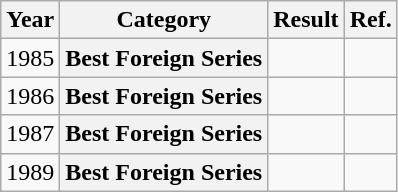<table class="wikitable plainrowheaders">
<tr>
<th scope="col">Year</th>
<th scope="col">Category</th>
<th scope="col">Result</th>
<th scope="col">Ref.</th>
</tr>
<tr>
<td>1985</td>
<th scope="row">Best Foreign Series</th>
<td></td>
<td></td>
</tr>
<tr>
<td>1986</td>
<th scope="row">Best Foreign Series</th>
<td></td>
<td></td>
</tr>
<tr>
<td>1987</td>
<th scope="row">Best Foreign Series</th>
<td></td>
<td></td>
</tr>
<tr>
<td>1989</td>
<th scope="row">Best Foreign Series</th>
<td></td>
<td></td>
</tr>
</table>
